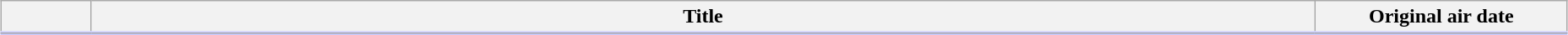<table class="plainrowheaders wikitable" style="width:98%; margin:auto; background:#FFF">
<tr style="border-bottom: 3px solid #CCF;">
<th style="width:4em;"></th>
<th>Title</th>
<th style="width:12em;">Original air date</th>
</tr>
<tr>
</tr>
</table>
